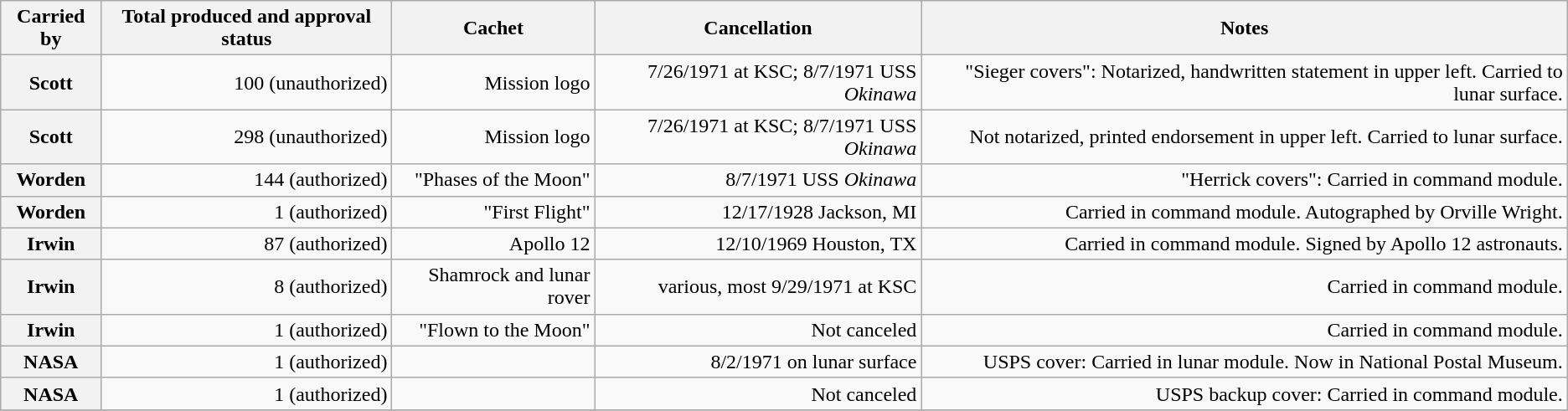<table class="wikitable plainrowheaders" style="text-align: right;">
<tr>
<th scope="col">Carried by</th>
<th scope="col">Total produced and approval status</th>
<th scope="col">Cachet</th>
<th scope="col">Cancellation</th>
<th scope="col">Notes</th>
</tr>
<tr>
<th scope="row">Scott</th>
<td>100 (unauthorized)</td>
<td>Mission logo</td>
<td>7/26/1971 at KSC; 8/7/1971 USS <em>Okinawa</em></td>
<td>"Sieger covers": Notarized, handwritten statement in upper left. Carried to lunar surface.</td>
</tr>
<tr>
<th scope="row">Scott</th>
<td>298 (unauthorized)</td>
<td>Mission logo</td>
<td>7/26/1971 at KSC; 8/7/1971 USS <em>Okinawa</em></td>
<td>Not notarized, printed endorsement in upper left. Carried to lunar surface.</td>
</tr>
<tr>
<th scope="row">Worden</th>
<td>144 (authorized)</td>
<td>"Phases of the Moon"</td>
<td>8/7/1971 USS <em>Okinawa</em></td>
<td>"Herrick covers": Carried in command module.</td>
</tr>
<tr>
<th scope="row">Worden</th>
<td>1 (authorized)</td>
<td>"First Flight"</td>
<td>12/17/1928 Jackson, MI</td>
<td>Carried in command module. Autographed by Orville Wright.</td>
</tr>
<tr>
<th scope="row">Irwin</th>
<td>87 (authorized)</td>
<td>Apollo 12</td>
<td>12/10/1969 Houston, TX</td>
<td>Carried in command module. Signed by Apollo 12 astronauts.</td>
</tr>
<tr>
<th scope="row">Irwin</th>
<td>8 (authorized)</td>
<td>Shamrock and lunar rover</td>
<td>various, most 9/29/1971 at KSC</td>
<td>Carried in command module.</td>
</tr>
<tr>
<th scope="row">Irwin</th>
<td>1 (authorized)</td>
<td>"Flown to the Moon"</td>
<td>Not canceled</td>
<td>Carried in command module.</td>
</tr>
<tr>
<th scope="row">NASA</th>
<td>1 (authorized)</td>
<td></td>
<td>8/2/1971 on lunar surface</td>
<td>USPS cover: Carried in lunar module. Now in National Postal Museum.</td>
</tr>
<tr>
<th scope="row">NASA</th>
<td>1 (authorized)</td>
<td></td>
<td>Not canceled</td>
<td>USPS backup cover: Carried in command module.</td>
</tr>
<tr>
</tr>
</table>
